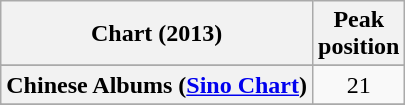<table class="wikitable sortable plainrowheaders" style="text-align:center">
<tr>
<th scope="col">Chart (2013)</th>
<th scope="col">Peak<br>position</th>
</tr>
<tr>
</tr>
<tr>
</tr>
<tr>
</tr>
<tr>
</tr>
<tr>
<th scope="row">Chinese Albums (<a href='#'>Sino Chart</a>)</th>
<td align="center">21</td>
</tr>
<tr>
</tr>
<tr>
</tr>
<tr>
</tr>
<tr>
</tr>
<tr>
</tr>
<tr>
</tr>
<tr>
</tr>
<tr>
</tr>
<tr>
</tr>
</table>
